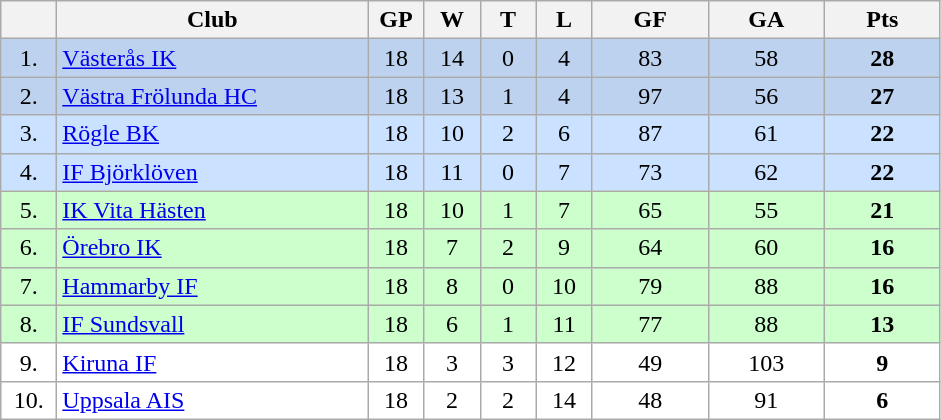<table class="wikitable">
<tr>
<th width="30"></th>
<th width="200">Club</th>
<th width="30">GP</th>
<th width="30">W</th>
<th width="30">T</th>
<th width="30">L</th>
<th width="70">GF</th>
<th width="70">GA</th>
<th width="70">Pts</th>
</tr>
<tr bgcolor="#BCD2EE" align="center">
<td>1.</td>
<td align="left"><a href='#'>Västerås IK</a></td>
<td>18</td>
<td>14</td>
<td>0</td>
<td>4</td>
<td>83</td>
<td>58</td>
<td><strong>28</strong></td>
</tr>
<tr bgcolor="#BCD2EE" align="center">
<td>2.</td>
<td align="left"><a href='#'>Västra Frölunda HC</a></td>
<td>18</td>
<td>13</td>
<td>1</td>
<td>4</td>
<td>97</td>
<td>56</td>
<td><strong>27</strong></td>
</tr>
<tr bgcolor="#CAE1FF" align="center">
<td>3.</td>
<td align="left"><a href='#'>Rögle BK</a></td>
<td>18</td>
<td>10</td>
<td>2</td>
<td>6</td>
<td>87</td>
<td>61</td>
<td><strong>22</strong></td>
</tr>
<tr bgcolor="#CAE1FF" align="center">
<td>4.</td>
<td align="left"><a href='#'>IF Björklöven</a></td>
<td>18</td>
<td>11</td>
<td>0</td>
<td>7</td>
<td>73</td>
<td>62</td>
<td><strong>22</strong></td>
</tr>
<tr bgcolor="#CCFFCC" align="center">
<td>5.</td>
<td align="left"><a href='#'>IK Vita Hästen</a></td>
<td>18</td>
<td>10</td>
<td>1</td>
<td>7</td>
<td>65</td>
<td>55</td>
<td><strong>21</strong></td>
</tr>
<tr bgcolor="#CCFFCC" align="center">
<td>6.</td>
<td align="left"><a href='#'>Örebro IK</a></td>
<td>18</td>
<td>7</td>
<td>2</td>
<td>9</td>
<td>64</td>
<td>60</td>
<td><strong>16</strong></td>
</tr>
<tr bgcolor="#CCFFCC" align="center">
<td>7.</td>
<td align="left"><a href='#'>Hammarby IF</a></td>
<td>18</td>
<td>8</td>
<td>0</td>
<td>10</td>
<td>79</td>
<td>88</td>
<td><strong>16</strong></td>
</tr>
<tr bgcolor="#CCFFCC" align="center">
<td>8.</td>
<td align="left"><a href='#'>IF Sundsvall</a></td>
<td>18</td>
<td>6</td>
<td>1</td>
<td>11</td>
<td>77</td>
<td>88</td>
<td><strong>13</strong></td>
</tr>
<tr bgcolor="#FFFFFF" align="center">
<td>9.</td>
<td align="left"><a href='#'>Kiruna IF</a></td>
<td>18</td>
<td>3</td>
<td>3</td>
<td>12</td>
<td>49</td>
<td>103</td>
<td><strong>9</strong></td>
</tr>
<tr bgcolor="#FFFFFF" align="center">
<td>10.</td>
<td align="left"><a href='#'>Uppsala AIS</a></td>
<td>18</td>
<td>2</td>
<td>2</td>
<td>14</td>
<td>48</td>
<td>91</td>
<td><strong>6</strong></td>
</tr>
</table>
